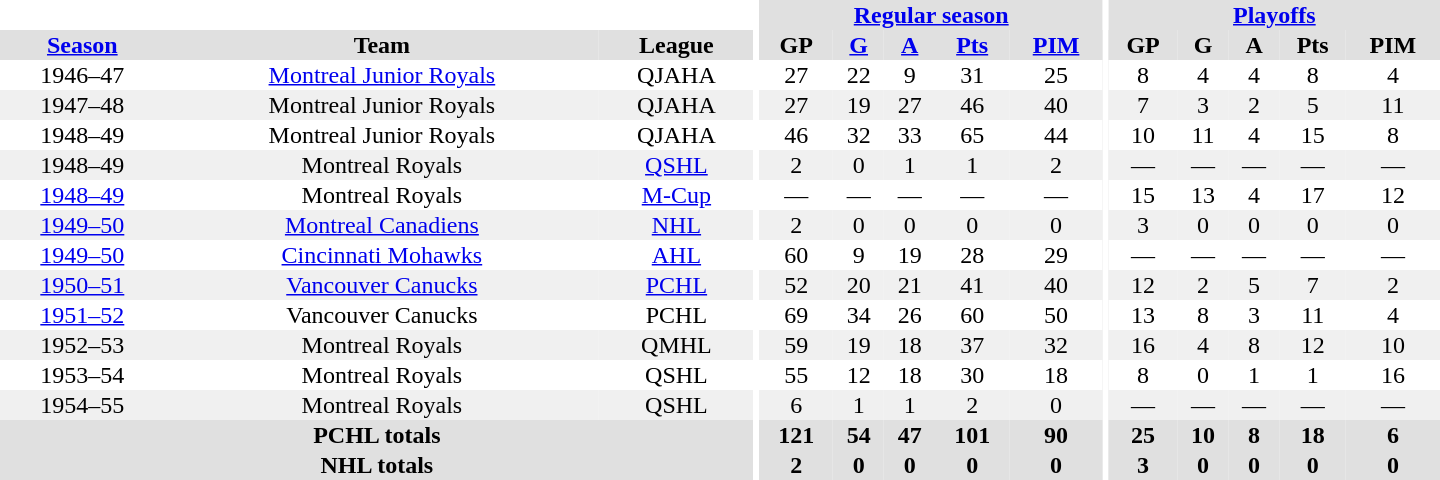<table border="0" cellpadding="1" cellspacing="0" style="text-align:center; width:60em">
<tr bgcolor="#e0e0e0">
<th colspan="3" bgcolor="#ffffff"></th>
<th rowspan="100" bgcolor="#ffffff"></th>
<th colspan="5"><a href='#'>Regular season</a></th>
<th rowspan="100" bgcolor="#ffffff"></th>
<th colspan="5"><a href='#'>Playoffs</a></th>
</tr>
<tr bgcolor="#e0e0e0">
<th><a href='#'>Season</a></th>
<th>Team</th>
<th>League</th>
<th>GP</th>
<th><a href='#'>G</a></th>
<th><a href='#'>A</a></th>
<th><a href='#'>Pts</a></th>
<th><a href='#'>PIM</a></th>
<th>GP</th>
<th>G</th>
<th>A</th>
<th>Pts</th>
<th>PIM</th>
</tr>
<tr>
<td>1946–47</td>
<td><a href='#'>Montreal Junior Royals</a></td>
<td>QJAHA</td>
<td>27</td>
<td>22</td>
<td>9</td>
<td>31</td>
<td>25</td>
<td>8</td>
<td>4</td>
<td>4</td>
<td>8</td>
<td>4</td>
</tr>
<tr bgcolor="#f0f0f0">
<td>1947–48</td>
<td>Montreal Junior Royals</td>
<td>QJAHA</td>
<td>27</td>
<td>19</td>
<td>27</td>
<td>46</td>
<td>40</td>
<td>7</td>
<td>3</td>
<td>2</td>
<td>5</td>
<td>11</td>
</tr>
<tr>
<td>1948–49</td>
<td>Montreal Junior Royals</td>
<td>QJAHA</td>
<td>46</td>
<td>32</td>
<td>33</td>
<td>65</td>
<td>44</td>
<td>10</td>
<td>11</td>
<td>4</td>
<td>15</td>
<td>8</td>
</tr>
<tr bgcolor="#f0f0f0">
<td>1948–49</td>
<td>Montreal Royals</td>
<td><a href='#'>QSHL</a></td>
<td>2</td>
<td>0</td>
<td>1</td>
<td>1</td>
<td>2</td>
<td>—</td>
<td>—</td>
<td>—</td>
<td>—</td>
<td>—</td>
</tr>
<tr>
<td><a href='#'>1948–49</a></td>
<td>Montreal Royals</td>
<td><a href='#'>M-Cup</a></td>
<td>—</td>
<td>—</td>
<td>—</td>
<td>—</td>
<td>—</td>
<td>15</td>
<td>13</td>
<td>4</td>
<td>17</td>
<td>12</td>
</tr>
<tr bgcolor="#f0f0f0">
<td><a href='#'>1949–50</a></td>
<td><a href='#'>Montreal Canadiens</a></td>
<td><a href='#'>NHL</a></td>
<td>2</td>
<td>0</td>
<td>0</td>
<td>0</td>
<td>0</td>
<td>3</td>
<td>0</td>
<td>0</td>
<td>0</td>
<td>0</td>
</tr>
<tr>
<td><a href='#'>1949–50</a></td>
<td><a href='#'>Cincinnati Mohawks</a></td>
<td><a href='#'>AHL</a></td>
<td>60</td>
<td>9</td>
<td>19</td>
<td>28</td>
<td>29</td>
<td>—</td>
<td>—</td>
<td>—</td>
<td>—</td>
<td>—</td>
</tr>
<tr bgcolor="#f0f0f0">
<td><a href='#'>1950–51</a></td>
<td><a href='#'>Vancouver Canucks</a></td>
<td><a href='#'>PCHL</a></td>
<td>52</td>
<td>20</td>
<td>21</td>
<td>41</td>
<td>40</td>
<td>12</td>
<td>2</td>
<td>5</td>
<td>7</td>
<td>2</td>
</tr>
<tr>
<td><a href='#'>1951–52</a></td>
<td>Vancouver Canucks</td>
<td>PCHL</td>
<td>69</td>
<td>34</td>
<td>26</td>
<td>60</td>
<td>50</td>
<td>13</td>
<td>8</td>
<td>3</td>
<td>11</td>
<td>4</td>
</tr>
<tr bgcolor="#f0f0f0">
<td>1952–53</td>
<td>Montreal Royals</td>
<td>QMHL</td>
<td>59</td>
<td>19</td>
<td>18</td>
<td>37</td>
<td>32</td>
<td>16</td>
<td>4</td>
<td>8</td>
<td>12</td>
<td>10</td>
</tr>
<tr>
<td>1953–54</td>
<td>Montreal Royals</td>
<td>QSHL</td>
<td>55</td>
<td>12</td>
<td>18</td>
<td>30</td>
<td>18</td>
<td>8</td>
<td>0</td>
<td>1</td>
<td>1</td>
<td>16</td>
</tr>
<tr bgcolor="#f0f0f0">
<td>1954–55</td>
<td>Montreal Royals</td>
<td>QSHL</td>
<td>6</td>
<td>1</td>
<td>1</td>
<td>2</td>
<td>0</td>
<td>—</td>
<td>—</td>
<td>—</td>
<td>—</td>
<td>—</td>
</tr>
<tr bgcolor="#e0e0e0">
<th colspan="3">PCHL totals</th>
<th>121</th>
<th>54</th>
<th>47</th>
<th>101</th>
<th>90</th>
<th>25</th>
<th>10</th>
<th>8</th>
<th>18</th>
<th>6</th>
</tr>
<tr bgcolor="#e0e0e0">
<th colspan="3">NHL totals</th>
<th>2</th>
<th>0</th>
<th>0</th>
<th>0</th>
<th>0</th>
<th>3</th>
<th>0</th>
<th>0</th>
<th>0</th>
<th>0</th>
</tr>
</table>
